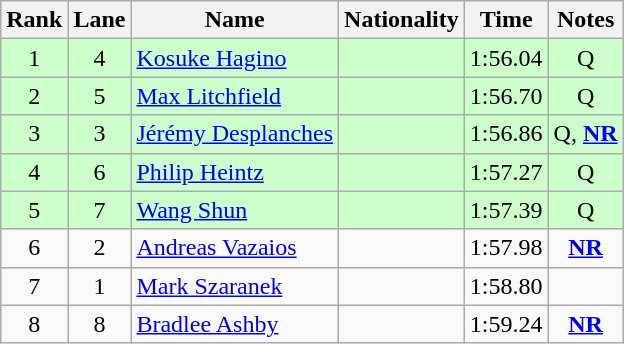<table class="wikitable sortable" style="text-align:center">
<tr>
<th>Rank</th>
<th>Lane</th>
<th>Name</th>
<th>Nationality</th>
<th>Time</th>
<th>Notes</th>
</tr>
<tr bgcolor=ccffcc>
<td>1</td>
<td>4</td>
<td align=left><a href='#'>Kosuke Hagino</a></td>
<td align=left></td>
<td>1:56.04</td>
<td>Q</td>
</tr>
<tr bgcolor=ccffcc>
<td>2</td>
<td>5</td>
<td align=left><a href='#'>Max Litchfield</a></td>
<td align=left></td>
<td>1:56.70</td>
<td>Q</td>
</tr>
<tr bgcolor=ccffcc>
<td>3</td>
<td>3</td>
<td align=left><a href='#'>Jérémy Desplanches</a></td>
<td align=left></td>
<td>1:56.86</td>
<td>Q, <strong><a href='#'>NR</a></strong></td>
</tr>
<tr bgcolor=ccffcc>
<td>4</td>
<td>6</td>
<td align=left><a href='#'>Philip Heintz</a></td>
<td align=left></td>
<td>1:57.27</td>
<td>Q</td>
</tr>
<tr bgcolor=ccffcc>
<td>5</td>
<td>7</td>
<td align=left><a href='#'>Wang Shun</a></td>
<td align=left></td>
<td>1:57.39</td>
<td>Q</td>
</tr>
<tr>
<td>6</td>
<td>2</td>
<td align=left><a href='#'>Andreas Vazaios</a></td>
<td align=left></td>
<td>1:57.98</td>
<td><strong><a href='#'>NR</a></strong></td>
</tr>
<tr>
<td>7</td>
<td>1</td>
<td align=left><a href='#'>Mark Szaranek</a></td>
<td align=left></td>
<td>1:58.80</td>
<td></td>
</tr>
<tr>
<td>8</td>
<td>8</td>
<td align=left><a href='#'>Bradlee Ashby</a></td>
<td align=left></td>
<td>1:59.24</td>
<td><strong><a href='#'>NR</a></strong></td>
</tr>
</table>
